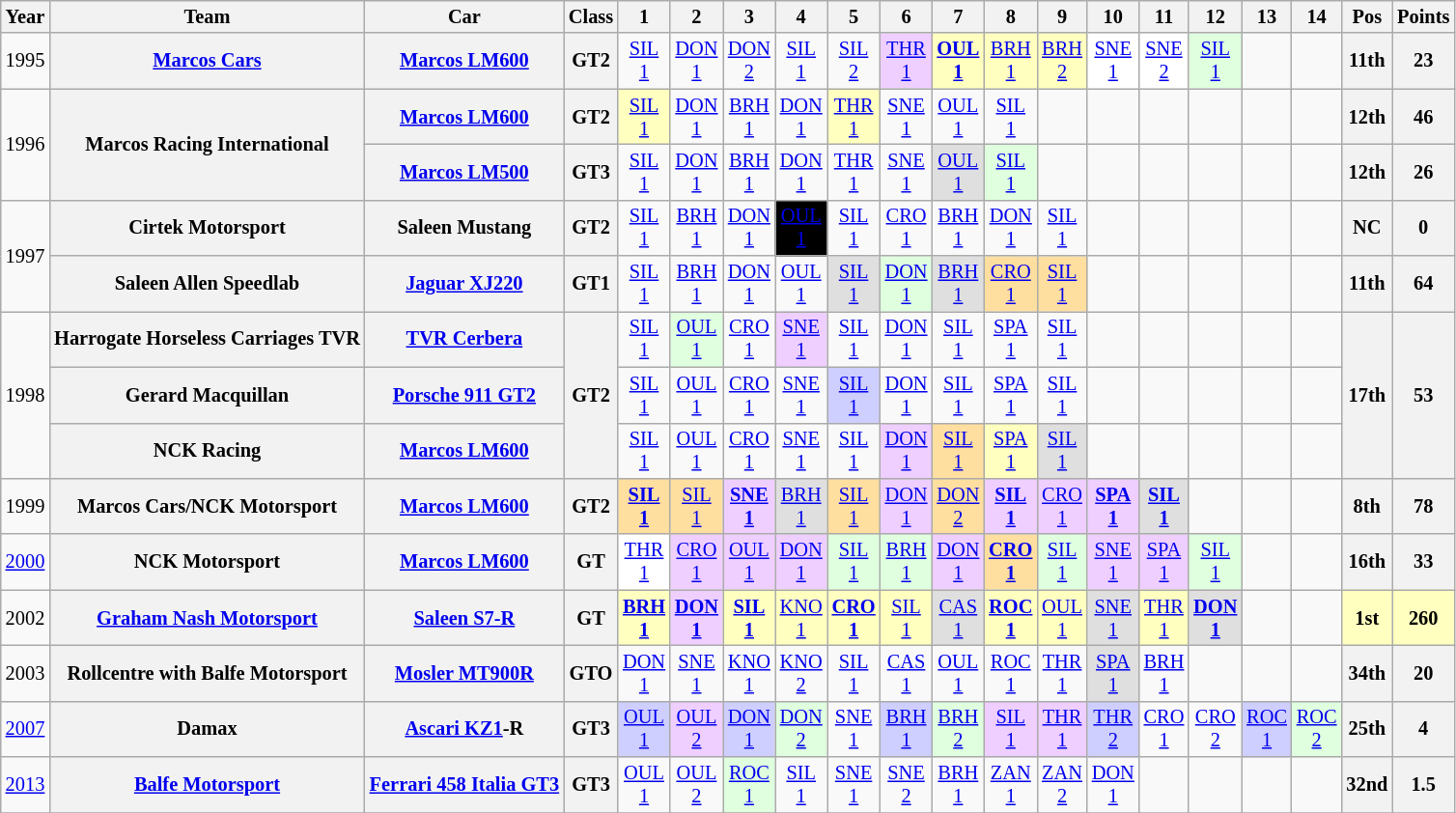<table class="wikitable" style="text-align:center; font-size:85%">
<tr>
<th>Year</th>
<th>Team</th>
<th>Car</th>
<th>Class</th>
<th>1</th>
<th>2</th>
<th>3</th>
<th>4</th>
<th>5</th>
<th>6</th>
<th>7</th>
<th>8</th>
<th>9</th>
<th>10</th>
<th>11</th>
<th>12</th>
<th>13</th>
<th>14</th>
<th>Pos</th>
<th>Points</th>
</tr>
<tr>
<td>1995</td>
<th nowrap><a href='#'>Marcos Cars</a></th>
<th nowrap><a href='#'>Marcos LM600</a></th>
<th>GT2</th>
<td><a href='#'>SIL<br>1</a></td>
<td><a href='#'>DON<br>1</a></td>
<td><a href='#'>DON<br>2</a></td>
<td><a href='#'>SIL<br>1</a></td>
<td><a href='#'>SIL<br>2</a></td>
<td style="background:#EFCFFF;"><a href='#'>THR<br>1</a><br></td>
<td style="background:#FFFFBF;"><strong><a href='#'>OUL<br>1</a></strong><br></td>
<td style="background:#FFFFBF;"><a href='#'>BRH<br>1</a><br></td>
<td style="background:#FFFFBF;"><a href='#'>BRH<br>2</a><br></td>
<td style="background:#FFFFFF;"><a href='#'>SNE<br>1</a><br></td>
<td style="background:#FFFFFF;"><a href='#'>SNE<br>2</a><br></td>
<td style="background:#DFFFDF;"><a href='#'>SIL<br>1</a><br></td>
<td></td>
<td></td>
<th>11th</th>
<th>23</th>
</tr>
<tr>
<td rowspan=2>1996</td>
<th rowspan=2 nowrap>Marcos Racing International</th>
<th nowrap><a href='#'>Marcos LM600</a></th>
<th>GT2</th>
<td style="background:#FFFFBF;"><a href='#'>SIL<br>1</a><br></td>
<td><a href='#'>DON<br>1</a></td>
<td><a href='#'>BRH<br>1</a></td>
<td><a href='#'>DON<br>1</a></td>
<td style="background:#FFFFBF;"><a href='#'>THR<br>1</a><br></td>
<td><a href='#'>SNE<br>1</a></td>
<td><a href='#'>OUL<br>1</a></td>
<td><a href='#'>SIL<br>1</a></td>
<td></td>
<td></td>
<td></td>
<td></td>
<td></td>
<td></td>
<th>12th</th>
<th>46</th>
</tr>
<tr>
<th nowrap><a href='#'>Marcos LM500</a></th>
<th>GT3</th>
<td><a href='#'>SIL<br>1</a></td>
<td><a href='#'>DON<br>1</a></td>
<td><a href='#'>BRH<br>1</a></td>
<td><a href='#'>DON<br>1</a></td>
<td><a href='#'>THR<br>1</a></td>
<td><a href='#'>SNE<br>1</a></td>
<td style="background:#DFDFDF;"><a href='#'>OUL<br>1</a><br></td>
<td style="background:#DFFFDF;"><a href='#'>SIL<br>1</a><br></td>
<td></td>
<td></td>
<td></td>
<td></td>
<td></td>
<td></td>
<th>12th</th>
<th>26</th>
</tr>
<tr>
<td rowspan=2>1997</td>
<th nowrap>Cirtek Motorsport</th>
<th nowrap>Saleen Mustang</th>
<th>GT2</th>
<td><a href='#'>SIL<br>1</a></td>
<td><a href='#'>BRH<br>1</a></td>
<td><a href='#'>DON<br>1</a></td>
<td style="background-color:#000000; color:white"><a href='#'>OUL<br>1</a><br></td>
<td><a href='#'>SIL<br>1</a></td>
<td><a href='#'>CRO<br>1</a></td>
<td><a href='#'>BRH<br>1</a></td>
<td><a href='#'>DON<br>1</a></td>
<td><a href='#'>SIL<br>1</a></td>
<td></td>
<td></td>
<td></td>
<td></td>
<td></td>
<th>NC</th>
<th>0</th>
</tr>
<tr>
<th nowrap>Saleen Allen Speedlab</th>
<th nowrap><a href='#'>Jaguar XJ220</a></th>
<th>GT1</th>
<td><a href='#'>SIL<br>1</a></td>
<td><a href='#'>BRH<br>1</a></td>
<td><a href='#'>DON<br>1</a></td>
<td><a href='#'>OUL<br>1</a></td>
<td style="background:#DFDFDF;"><a href='#'>SIL<br>1</a><br></td>
<td style="background:#DFFFDF;"><a href='#'>DON<br>1</a><br></td>
<td style="background:#DFDFDF;"><a href='#'>BRH<br>1</a><br></td>
<td style="background:#FFDF9F;"><a href='#'>CRO<br>1</a><br></td>
<td style="background:#FFDF9F;"><a href='#'>SIL<br>1</a><br></td>
<td></td>
<td></td>
<td></td>
<td></td>
<td></td>
<th>11th</th>
<th>64</th>
</tr>
<tr>
<td rowspan=3>1998</td>
<th nowrap>Harrogate Horseless Carriages TVR</th>
<th nowrap><a href='#'>TVR Cerbera</a></th>
<th rowspan=3>GT2</th>
<td><a href='#'>SIL<br>1</a></td>
<td style="background:#DFFFDF;"><a href='#'>OUL<br>1</a><br></td>
<td><a href='#'>CRO<br>1</a></td>
<td style="background:#EFCFFF;"><a href='#'>SNE<br>1</a><br></td>
<td><a href='#'>SIL<br>1</a></td>
<td><a href='#'>DON<br>1</a></td>
<td><a href='#'>SIL<br>1</a></td>
<td><a href='#'>SPA<br>1</a></td>
<td><a href='#'>SIL<br>1</a></td>
<td></td>
<td></td>
<td></td>
<td></td>
<td></td>
<th rowspan=3>17th</th>
<th rowspan=3>53</th>
</tr>
<tr>
<th nowrap>Gerard Macquillan</th>
<th nowrap><a href='#'>Porsche 911 GT2</a></th>
<td><a href='#'>SIL<br>1</a></td>
<td><a href='#'>OUL<br>1</a></td>
<td><a href='#'>CRO<br>1</a></td>
<td><a href='#'>SNE<br>1</a></td>
<td style="background:#CFCFFF;"><a href='#'>SIL<br>1</a><br></td>
<td><a href='#'>DON<br>1</a></td>
<td><a href='#'>SIL<br>1</a></td>
<td><a href='#'>SPA<br>1</a></td>
<td><a href='#'>SIL<br>1</a></td>
<td></td>
<td></td>
<td></td>
<td></td>
<td></td>
</tr>
<tr>
<th nowrap>NCK Racing</th>
<th nowrap><a href='#'>Marcos LM600</a></th>
<td><a href='#'>SIL<br>1</a></td>
<td><a href='#'>OUL<br>1</a></td>
<td><a href='#'>CRO<br>1</a></td>
<td><a href='#'>SNE<br>1</a></td>
<td><a href='#'>SIL<br>1</a></td>
<td style="background:#EFCFFF;"><a href='#'>DON<br>1</a><br></td>
<td style="background:#FFDF9F;"><a href='#'>SIL<br>1</a><br></td>
<td style="background:#FFFFBF;"><a href='#'>SPA<br>1</a><br></td>
<td style="background:#DFDFDF;"><a href='#'>SIL<br>1</a><br></td>
<td></td>
<td></td>
<td></td>
<td></td>
<td></td>
</tr>
<tr>
<td>1999</td>
<th nowrap>Marcos Cars/NCK Motorsport</th>
<th nowrap><a href='#'>Marcos LM600</a></th>
<th>GT2</th>
<td style="background:#FFDF9F;"><strong><a href='#'>SIL<br>1</a></strong><br></td>
<td style="background:#FFDF9F;"><a href='#'>SIL<br>1</a><br></td>
<td style="background:#EFCFFF;"><strong><a href='#'>SNE<br>1</a></strong><br></td>
<td style="background:#DFDFDF;"><a href='#'>BRH<br>1</a><br></td>
<td style="background:#FFDF9F;"><a href='#'>SIL<br>1</a><br></td>
<td style="background:#EFCFFF;"><a href='#'>DON<br>1</a><br></td>
<td style="background:#FFDF9F;"><a href='#'>DON<br>2</a><br></td>
<td style="background:#EFCFFF;"><strong><a href='#'>SIL<br>1</a></strong><br></td>
<td style="background:#EFCFFF;"><a href='#'>CRO<br>1</a><br></td>
<td style="background:#EFCFFF;"><strong><a href='#'>SPA<br>1</a></strong><br></td>
<td style="background:#DFDFDF;"><strong><a href='#'>SIL<br>1</a></strong><br></td>
<td></td>
<td></td>
<td></td>
<th>8th</th>
<th>78</th>
</tr>
<tr>
<td><a href='#'>2000</a></td>
<th nowrap>NCK Motorsport</th>
<th nowrap><a href='#'>Marcos LM600</a></th>
<th>GT</th>
<td style="background:#FFFFFF;"><a href='#'>THR<br>1</a><br></td>
<td style="background:#EFCFFF;"><a href='#'>CRO<br>1</a><br></td>
<td style="background:#EFCFFF;"><a href='#'>OUL<br>1</a><br></td>
<td style="background:#EFCFFF;"><a href='#'>DON<br>1</a><br></td>
<td style="background:#DFFFDF;"><a href='#'>SIL<br>1</a><br></td>
<td style="background:#DFFFDF;"><a href='#'>BRH<br>1</a><br></td>
<td style="background:#EFCFFF;"><a href='#'>DON<br>1</a><br></td>
<td style="background:#FFDF9F;"><strong><a href='#'>CRO<br>1</a></strong><br></td>
<td style="background:#DFFFDF;"><a href='#'>SIL<br>1</a><br></td>
<td style="background:#EFCFFF;"><a href='#'>SNE<br>1</a><br></td>
<td style="background:#EFCFFF;"><a href='#'>SPA<br>1</a><br></td>
<td style="background:#DFFFDF;"><a href='#'>SIL<br>1</a><br></td>
<td></td>
<td></td>
<th>16th</th>
<th>33</th>
</tr>
<tr>
<td>2002</td>
<th nowrap><a href='#'>Graham Nash Motorsport</a></th>
<th nowrap><a href='#'>Saleen S7-R</a></th>
<th>GT</th>
<td style="background:#FFFFBF;"><strong><a href='#'>BRH<br>1</a></strong><br></td>
<td style="background:#EFCFFF;"><strong><a href='#'>DON<br>1</a></strong><br></td>
<td style="background:#FFFFBF;"><strong><a href='#'>SIL<br>1</a></strong><br></td>
<td style="background:#FFFFBF;"><a href='#'>KNO<br>1</a><br></td>
<td style="background:#FFFFBF;"><strong><a href='#'>CRO<br>1</a></strong><br></td>
<td style="background:#FFFFBF;"><a href='#'>SIL<br>1</a><br></td>
<td style="background:#DFDFDF;"><a href='#'>CAS<br>1</a><br></td>
<td style="background:#FFFFBF;"><strong><a href='#'>ROC<br>1</a></strong><br></td>
<td style="background:#FFFFBF;"><a href='#'>OUL<br>1</a><br></td>
<td style="background:#DFDFDF;"><a href='#'>SNE<br>1</a><br></td>
<td style="background:#FFFFBF;"><a href='#'>THR<br>1</a><br></td>
<td style="background:#DFDFDF;"><strong><a href='#'>DON<br>1</a></strong><br></td>
<td></td>
<td></td>
<th style="background:#FFFFBF;">1st</th>
<th style="background:#FFFFBF;">260</th>
</tr>
<tr>
<td>2003</td>
<th nowrap>Rollcentre with Balfe Motorsport</th>
<th nowrap><a href='#'>Mosler MT900R</a></th>
<th>GTO</th>
<td><a href='#'>DON<br>1</a></td>
<td><a href='#'>SNE<br>1</a></td>
<td><a href='#'>KNO<br>1</a></td>
<td><a href='#'>KNO<br>2</a></td>
<td><a href='#'>SIL<br>1</a></td>
<td><a href='#'>CAS<br>1</a></td>
<td><a href='#'>OUL<br>1</a></td>
<td><a href='#'>ROC<br>1</a></td>
<td><a href='#'>THR<br>1</a></td>
<td style="background:#DFDFDF;"><a href='#'>SPA<br>1</a><br></td>
<td><a href='#'>BRH<br>1</a></td>
<td></td>
<td></td>
<td></td>
<th>34th</th>
<th>20</th>
</tr>
<tr>
<td><a href='#'>2007</a></td>
<th>Damax</th>
<th nowrap><a href='#'>Ascari KZ1</a>-R</th>
<th>GT3</th>
<td style="background:#CFCFFF;"><a href='#'>OUL<br>1</a><br></td>
<td style="background:#EFCFFF;"><a href='#'>OUL<br>2</a><br></td>
<td style="background:#CFCFFF;"><a href='#'>DON<br>1</a><br></td>
<td style="background:#DFFFDF;"><a href='#'>DON<br>2</a><br></td>
<td><a href='#'>SNE<br>1</a></td>
<td style="background:#CFCFFF;"><a href='#'>BRH<br>1</a><br></td>
<td style="background:#DFFFDF;"><a href='#'>BRH<br>2</a><br></td>
<td style="background:#EFCFFF;"><a href='#'>SIL<br>1</a><br></td>
<td style="background:#EFCFFF;"><a href='#'>THR<br>1</a><br></td>
<td style="background:#CFCFFF;"><a href='#'>THR<br>2</a><br></td>
<td><a href='#'>CRO<br>1</a></td>
<td><a href='#'>CRO<br>2</a></td>
<td style="background:#CFCFFF;"><a href='#'>ROC<br>1</a><br></td>
<td style="background:#DFFFDF;"><a href='#'>ROC<br>2</a><br></td>
<th>25th</th>
<th>4</th>
</tr>
<tr>
<td><a href='#'>2013</a></td>
<th nowrap><a href='#'>Balfe Motorsport</a></th>
<th nowrap><a href='#'>Ferrari 458 Italia GT3</a></th>
<th>GT3</th>
<td><a href='#'>OUL<br>1</a></td>
<td><a href='#'>OUL<br>2</a></td>
<td style="background:#DFFFDF;"><a href='#'>ROC<br>1</a><br></td>
<td><a href='#'>SIL<br>1</a></td>
<td><a href='#'>SNE<br>1</a></td>
<td><a href='#'>SNE<br>2</a></td>
<td><a href='#'>BRH<br>1</a></td>
<td><a href='#'>ZAN<br>1</a></td>
<td><a href='#'>ZAN<br>2</a></td>
<td><a href='#'>DON<br>1</a></td>
<td></td>
<td></td>
<td></td>
<td></td>
<th>32nd</th>
<th>1.5</th>
</tr>
<tr>
</tr>
</table>
